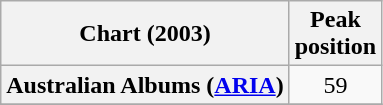<table class="wikitable sortable plainrowheaders" style="text-align:center">
<tr>
<th scope="col">Chart (2003)</th>
<th scope="col">Peak<br>position</th>
</tr>
<tr>
<th scope="row">Australian Albums (<a href='#'>ARIA</a>)</th>
<td>59</td>
</tr>
<tr>
</tr>
</table>
